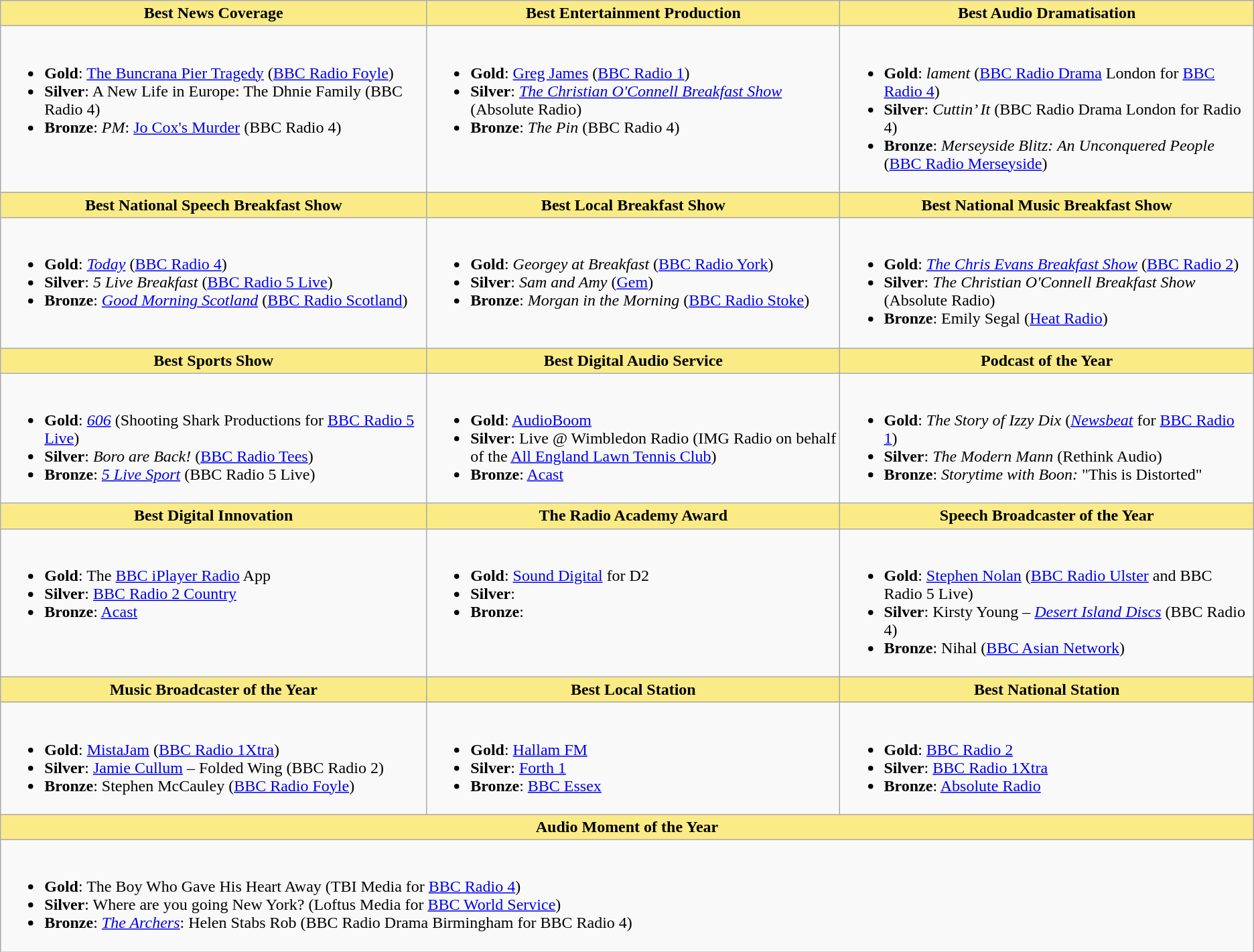<table class=wikitable style=font-size:100%>
<tr>
<th style="background:#FAEB86;" width="34%">Best News Coverage</th>
<th style="background:#FAEB86;" width="33%">Best Entertainment Production</th>
<th style="background:#FAEB86;" width="33%">Best Audio Dramatisation</th>
</tr>
<tr>
<td valign="top"><br><ul><li><strong>Gold</strong>: <a href='#'>The Buncrana Pier Tragedy</a> (<a href='#'>BBC Radio Foyle</a>)</li><li><strong>Silver</strong>: A New Life in Europe: The Dhnie Family (BBC Radio 4)</li><li><strong>Bronze</strong>: <em>PM</em>: <a href='#'>Jo Cox's Murder</a> (BBC Radio 4)</li></ul></td>
<td valign="top"><br><ul><li><strong>Gold</strong>: <a href='#'>Greg James</a> (<a href='#'>BBC Radio 1</a>)</li><li><strong>Silver</strong>: <em><a href='#'>The Christian O'Connell Breakfast Show</a></em> (Absolute Radio)</li><li><strong>Bronze</strong>: <em>The Pin</em> (BBC Radio 4)</li></ul></td>
<td valign="top"><br><ul><li><strong>Gold</strong>: <em>lament</em> (<a href='#'>BBC Radio Drama</a> London for <a href='#'>BBC Radio 4</a>)</li><li><strong>Silver</strong>: <em>Cuttin’ It</em> (BBC Radio Drama London for Radio 4)</li><li><strong>Bronze</strong>: <em>Merseyside Blitz: An Unconquered People</em> (<a href='#'>BBC Radio Merseyside</a>)</li></ul></td>
</tr>
<tr>
<th style="background:#FAEB86;" width="34%">Best National Speech Breakfast Show</th>
<th style="background:#FAEB86;" width="33%">Best Local Breakfast Show</th>
<th style="background:#FAEB86;" width="33%">Best National Music Breakfast Show</th>
</tr>
<tr>
<td valign="top"><br><ul><li><strong>Gold</strong>: <em><a href='#'>Today</a></em> (<a href='#'>BBC Radio 4</a>)</li><li><strong>Silver</strong>: <em>5 Live Breakfast</em> (<a href='#'>BBC Radio 5 Live</a>)</li><li><strong>Bronze</strong>: <em><a href='#'>Good Morning Scotland</a></em> (<a href='#'>BBC Radio Scotland</a>)</li></ul></td>
<td valign="top"><br><ul><li><strong>Gold</strong>: <em>Georgey at Breakfast</em> (<a href='#'>BBC Radio York</a>)</li><li><strong>Silver</strong>: <em>Sam and Amy</em> (<a href='#'>Gem</a>)</li><li><strong>Bronze</strong>: <em>Morgan in the Morning</em> (<a href='#'>BBC Radio Stoke</a>)</li></ul></td>
<td valign="top"><br><ul><li><strong>Gold</strong>: <em><a href='#'>The Chris Evans Breakfast Show</a></em> (<a href='#'>BBC Radio 2</a>)</li><li><strong>Silver</strong>: <em>The Christian O'Connell Breakfast Show</em> (Absolute Radio)</li><li><strong>Bronze</strong>: Emily Segal (<a href='#'>Heat Radio</a>)</li></ul></td>
</tr>
<tr>
<th style="background:#FAEB86;" width="34%">Best Sports Show</th>
<th style="background:#FAEB86;" width="33%">Best Digital Audio Service</th>
<th style="background:#FAEB86;" width="33%">Podcast of the Year</th>
</tr>
<tr>
<td valign="top"><br><ul><li><strong>Gold</strong>: <em><a href='#'>606</a></em> (Shooting Shark Productions for <a href='#'>BBC Radio 5 Live</a>)</li><li><strong>Silver</strong>: <em>Boro are Back!</em> (<a href='#'>BBC Radio Tees</a>)</li><li><strong>Bronze</strong>: <em><a href='#'>5 Live Sport</a></em> (BBC Radio 5 Live)</li></ul></td>
<td valign="top"><br><ul><li><strong>Gold</strong>: <a href='#'>AudioBoom</a></li><li><strong>Silver</strong>: Live @ Wimbledon Radio (IMG Radio on behalf of the <a href='#'>All England Lawn Tennis Club</a>)</li><li><strong>Bronze</strong>: <a href='#'>Acast</a></li></ul></td>
<td valign="top"><br><ul><li><strong>Gold</strong>: <em>The Story of Izzy Dix</em> (<em><a href='#'>Newsbeat</a></em> for <a href='#'>BBC Radio 1</a>)</li><li><strong>Silver</strong>: <em>The Modern Mann</em> (Rethink Audio)</li><li><strong>Bronze</strong>: <em>Storytime with Boon:</em> "This is Distorted"</li></ul></td>
</tr>
<tr>
<th style="background:#FAEB86;" width="34%">Best Digital Innovation</th>
<th style="background:#FAEB86;" width="33%">The Radio Academy Award</th>
<th style="background:#FAEB86;" width="33%">Speech Broadcaster of the Year</th>
</tr>
<tr>
<td valign="top"><br><ul><li><strong>Gold</strong>: The <a href='#'>BBC iPlayer Radio</a> App</li><li><strong>Silver</strong>: <a href='#'>BBC Radio 2 Country</a></li><li><strong>Bronze</strong>: <a href='#'>Acast</a></li></ul></td>
<td valign="top"><br><ul><li><strong>Gold</strong>: <a href='#'>Sound Digital</a> for D2</li><li><strong>Silver</strong>:</li><li><strong>Bronze</strong>:</li></ul></td>
<td valign="top"><br><ul><li><strong>Gold</strong>: <a href='#'>Stephen Nolan</a> (<a href='#'>BBC Radio Ulster</a> and BBC Radio 5 Live)</li><li><strong>Silver</strong>: Kirsty Young – <em><a href='#'>Desert Island Discs</a></em> (BBC Radio 4)</li><li><strong>Bronze</strong>: Nihal (<a href='#'>BBC Asian Network</a>)</li></ul></td>
</tr>
<tr>
<th style="background:#FAEB86;" width="34%">Music Broadcaster of the Year</th>
<th style="background:#FAEB86;" width="33%">Best Local Station</th>
<th style="background:#FAEB86;" width="33%">Best National Station</th>
</tr>
<tr>
<td valign="top"><br><ul><li><strong>Gold</strong>: <a href='#'>MistaJam</a> (<a href='#'>BBC Radio 1Xtra</a>)</li><li><strong>Silver</strong>: <a href='#'>Jamie Cullum</a> – Folded Wing (BBC Radio 2)</li><li><strong>Bronze</strong>: Stephen McCauley (<a href='#'>BBC Radio Foyle</a>)</li></ul></td>
<td valign="top"><br><ul><li><strong>Gold</strong>: <a href='#'>Hallam FM</a></li><li><strong>Silver</strong>: <a href='#'>Forth 1</a></li><li><strong>Bronze</strong>: <a href='#'>BBC Essex</a></li></ul></td>
<td valign="top"><br><ul><li><strong>Gold</strong>: <a href='#'>BBC Radio 2</a></li><li><strong>Silver</strong>: <a href='#'>BBC Radio 1Xtra</a></li><li><strong>Bronze</strong>: <a href='#'>Absolute Radio</a></li></ul></td>
</tr>
<tr>
<th colspan="3" style="background:#FAEB86;" width="34%">Audio Moment of the Year</th>
</tr>
<tr>
<td colspan="3" valign="top"><br><ul><li><strong>Gold</strong>: The Boy Who Gave His Heart Away (TBI Media for <a href='#'>BBC Radio 4</a>)</li><li><strong>Silver</strong>: Where are you going New York? (Loftus Media for <a href='#'>BBC World Service</a>)</li><li><strong>Bronze</strong>: <em><a href='#'>The Archers</a></em>: Helen Stabs Rob (BBC Radio Drama Birmingham for BBC Radio 4)</li></ul></td>
</tr>
</table>
